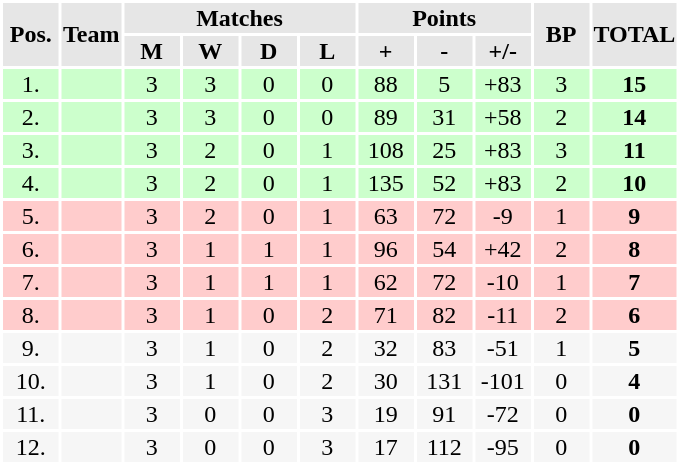<table class="toccolours" style="margin: 0;background:#ffffff; text-align:center">
<tr style="background:#e6e6e6">
<th rowspan=2 width=35px>Pos.</th>
<th rowspan=2>Team</th>
<th colspan=4>Matches</th>
<th colspan=3>Points</th>
<th rowspan=2 width=35px>BP</th>
<th rowspan=2 width=35px>TOTAL</th>
</tr>
<tr style="background:#e6e6e6">
<th width=35px>M</th>
<th width=35px>W</th>
<th width=35px>D</th>
<th width=35px>L</th>
<th width=35px>+</th>
<th width=35px>-</th>
<th width=35px>+/-</th>
</tr>
<tr style="background:#ccffcc; color:black;">
<td>1.</td>
<td align=left></td>
<td>3</td>
<td>3</td>
<td>0</td>
<td>0</td>
<td>88</td>
<td>5</td>
<td>+83</td>
<td>3</td>
<td><strong>15</strong></td>
</tr>
<tr style="background:#ccffcc; color:black;">
<td>2.</td>
<td align=left></td>
<td>3</td>
<td>3</td>
<td>0</td>
<td>0</td>
<td>89</td>
<td>31</td>
<td>+58</td>
<td>2</td>
<td><strong>14</strong></td>
</tr>
<tr style="background:#ccffcc; color:black;">
<td>3.</td>
<td align=left></td>
<td>3</td>
<td>2</td>
<td>0</td>
<td>1</td>
<td>108</td>
<td>25</td>
<td>+83</td>
<td>3</td>
<td><strong>11</strong></td>
</tr>
<tr style="background:#ccffcc; color:black;">
<td>4.</td>
<td align=left></td>
<td>3</td>
<td>2</td>
<td>0</td>
<td>1</td>
<td>135</td>
<td>52</td>
<td>+83</td>
<td>2</td>
<td><strong>10</strong></td>
</tr>
<tr style="background:#ffcccc; color:black;">
<td>5.</td>
<td align=left></td>
<td>3</td>
<td>2</td>
<td>0</td>
<td>1</td>
<td>63</td>
<td>72</td>
<td>-9</td>
<td>1</td>
<td><strong>9</strong></td>
</tr>
<tr style="background:#ffcccc; color:black;">
<td>6.</td>
<td align=left></td>
<td>3</td>
<td>1</td>
<td>1</td>
<td>1</td>
<td>96</td>
<td>54</td>
<td>+42</td>
<td>2</td>
<td><strong>8</strong></td>
</tr>
<tr style="background:#ffcccc; color:black;">
<td>7.</td>
<td align=left></td>
<td>3</td>
<td>1</td>
<td>1</td>
<td>1</td>
<td>62</td>
<td>72</td>
<td>-10</td>
<td>1</td>
<td><strong>7</strong></td>
</tr>
<tr style="background:#ffcccc; color:black;">
<td>8.</td>
<td align=left></td>
<td>3</td>
<td>1</td>
<td>0</td>
<td>2</td>
<td>71</td>
<td>82</td>
<td>-11</td>
<td>2</td>
<td><strong>6</strong></td>
</tr>
<tr style="background:#f6f6f6; color:black;">
<td>9.</td>
<td align=left></td>
<td>3</td>
<td>1</td>
<td>0</td>
<td>2</td>
<td>32</td>
<td>83</td>
<td>-51</td>
<td>1</td>
<td><strong>5</strong></td>
</tr>
<tr style="background:#f6f6f6; color:black;">
<td>10.</td>
<td align=left></td>
<td>3</td>
<td>1</td>
<td>0</td>
<td>2</td>
<td>30</td>
<td>131</td>
<td>-101</td>
<td>0</td>
<td><strong>4</strong></td>
</tr>
<tr style="background:#f6f6f6; color:black;">
<td>11.</td>
<td align=left></td>
<td>3</td>
<td>0</td>
<td>0</td>
<td>3</td>
<td>19</td>
<td>91</td>
<td>-72</td>
<td>0</td>
<td><strong>0</strong></td>
</tr>
<tr style="background:#f6f6f6; color:black;">
<td>12.</td>
<td align=left></td>
<td>3</td>
<td>0</td>
<td>0</td>
<td>3</td>
<td>17</td>
<td>112</td>
<td>-95</td>
<td>0</td>
<td><strong>0</strong></td>
</tr>
</table>
